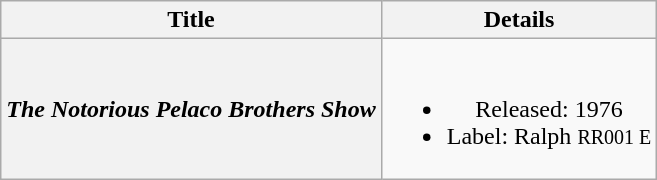<table class="wikitable plainrowheaders" style="text-align:center;">
<tr>
<th>Title</th>
<th>Details</th>
</tr>
<tr>
<th scope="row"><em>The Notorious Pelaco Brothers Show</em></th>
<td><br><ul><li>Released: 1976</li><li>Label: Ralph <small>RR001 E</small></li></ul></td>
</tr>
</table>
